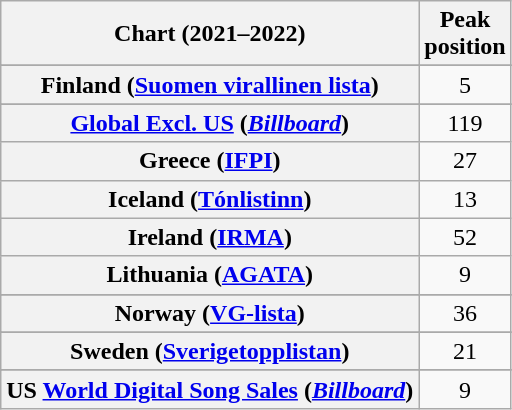<table class="wikitable sortable plainrowheaders" style="text-align:center">
<tr>
<th scope="col">Chart (2021–2022)</th>
<th scope="col">Peak<br>position</th>
</tr>
<tr>
</tr>
<tr>
</tr>
<tr>
<th scope="row">Finland (<a href='#'>Suomen virallinen lista</a>)</th>
<td>5</td>
</tr>
<tr>
</tr>
<tr>
<th scope="row"><a href='#'>Global Excl. US</a> (<em><a href='#'>Billboard</a></em>)</th>
<td>119</td>
</tr>
<tr>
<th scope="row">Greece (<a href='#'>IFPI</a>)</th>
<td>27</td>
</tr>
<tr>
<th scope="row">Iceland (<a href='#'>Tónlistinn</a>)</th>
<td>13</td>
</tr>
<tr>
<th scope="row">Ireland (<a href='#'>IRMA</a>)</th>
<td>52</td>
</tr>
<tr>
<th scope="row">Lithuania (<a href='#'>AGATA</a>)</th>
<td>9</td>
</tr>
<tr>
</tr>
<tr>
<th scope="row">Norway (<a href='#'>VG-lista</a>)</th>
<td>36</td>
</tr>
<tr>
</tr>
<tr>
<th scope="row">Sweden (<a href='#'>Sverigetopplistan</a>)</th>
<td>21</td>
</tr>
<tr>
</tr>
<tr>
</tr>
<tr>
<th scope="row">US <a href='#'>World Digital Song Sales</a> (<em><a href='#'>Billboard</a></em>)</th>
<td>9</td>
</tr>
</table>
